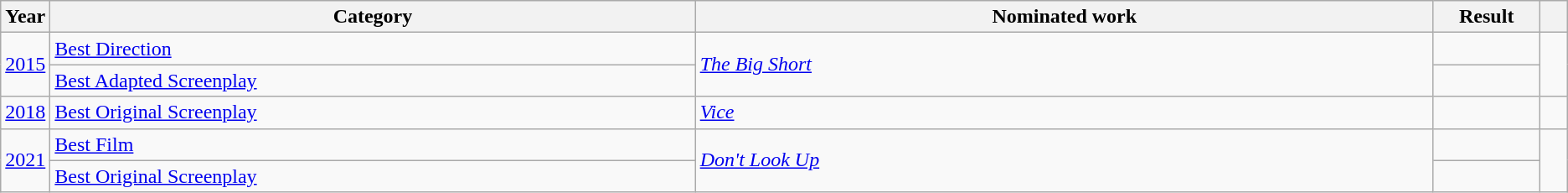<table class=wikitable>
<tr>
<th scope="col" style="width:1em;">Year</th>
<th scope="col" style="width:34em;">Category</th>
<th scope="col" style="width:39em;">Nominated work</th>
<th scope="col" style="width:5em;">Result</th>
<th scope="col" style="width:1em;"></th>
</tr>
<tr>
<td rowspan="2"><a href='#'>2015</a></td>
<td><a href='#'>Best Direction</a></td>
<td rowspan="2"><em><a href='#'>The Big Short</a></em></td>
<td></td>
<td rowspan="2"></td>
</tr>
<tr>
<td><a href='#'>Best Adapted Screenplay</a></td>
<td></td>
</tr>
<tr>
<td><a href='#'>2018</a></td>
<td><a href='#'>Best Original Screenplay</a></td>
<td><em><a href='#'>Vice</a></em></td>
<td></td>
<td></td>
</tr>
<tr>
<td rowspan="2"><a href='#'>2021</a></td>
<td><a href='#'>Best Film</a></td>
<td rowspan="2"><em><a href='#'>Don't Look Up</a></em></td>
<td></td>
<td rowspan="2"></td>
</tr>
<tr>
<td><a href='#'>Best Original Screenplay</a></td>
<td></td>
</tr>
</table>
